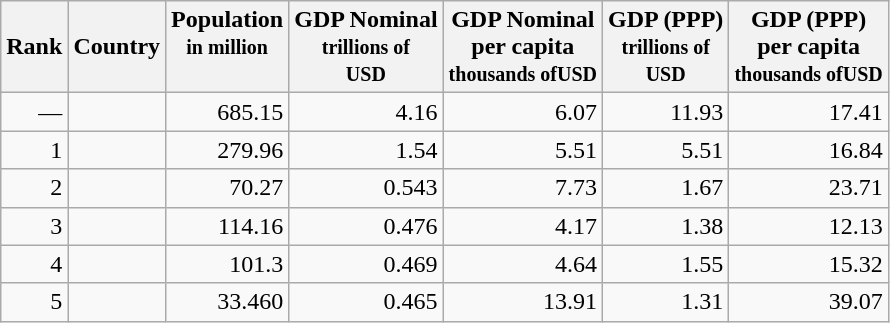<table class="sortable wikitable" style="text-align:right;">
<tr>
<th scope="col" rowspan="1" data-sort-type="number">Rank</th>
<th scope="col" rowspan="1">Country</th>
<th scope="col" data-sort-type="number">Population<br><small>in million<br><br></small></th>
<th scope="col" data-sort-type="number">GDP Nominal<br><small>trillions of<br>USD</small></th>
<th scope="col" data-sort-type="number">GDP Nominal<br>per capita<br><small>thousands of</small><small>USD</small></th>
<th scope="col" data-sort-type="number">GDP (PPP)<br><small>trillions of<br>USD</small></th>
<th scope="col" data-sort-type="number">GDP (PPP)<br>per capita<br><small>thousands of</small><small>USD</small></th>
</tr>
<tr>
<td>—</td>
<td ! scope="row" style="text-align: left; font-weight: normal;"></td>
<td>685.15</td>
<td>4.16</td>
<td>6.07</td>
<td>11.93</td>
<td>17.41</td>
</tr>
<tr>
<td>1</td>
<td ! scope="row" style="text-align: left; font-weight: normal;"></td>
<td>279.96</td>
<td>1.54</td>
<td>5.51</td>
<td>5.51</td>
<td>16.84</td>
</tr>
<tr>
<td>2</td>
<td ! scope="row" style="text-align: left; font-weight: normal;"></td>
<td>70.27</td>
<td>0.543</td>
<td>7.73</td>
<td>1.67</td>
<td>23.71</td>
</tr>
<tr>
<td>3</td>
<td ! scope="row" style="text-align: left; font-weight: normal;"></td>
<td>114.16</td>
<td>0.476</td>
<td>4.17</td>
<td>1.38</td>
<td>12.13</td>
</tr>
<tr>
<td>4</td>
<td scope="row" style="text-align: left; font-weight: normal;" !></td>
<td>101.3</td>
<td>0.469</td>
<td>4.64</td>
<td>1.55</td>
<td>15.32</td>
</tr>
<tr>
<td>5</td>
<td scope="row" style="text-align: left; font-weight: normal;" !></td>
<td>33.460</td>
<td>0.465</td>
<td>13.91</td>
<td>1.31</td>
<td>39.07</td>
</tr>
</table>
